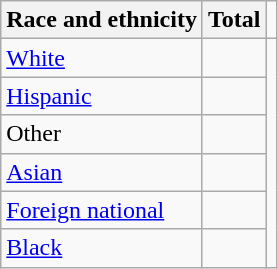<table class="wikitable floatright sortable collapsible"; text-align:right; font-size:80%;">
<tr>
<th>Race and ethnicity</th>
<th colspan="2" data-sort-type=number>Total</th>
<td></td>
</tr>
<tr>
<td><a href='#'>White</a></td>
<td align=right></td>
</tr>
<tr>
<td><a href='#'>Hispanic</a></td>
<td align=right></td>
</tr>
<tr>
<td>Other</td>
<td align=right></td>
</tr>
<tr>
<td><a href='#'>Asian</a></td>
<td align=right></td>
</tr>
<tr>
<td><a href='#'>Foreign national</a></td>
<td align=right></td>
</tr>
<tr>
<td><a href='#'>Black</a></td>
<td align=right></td>
</tr>
</table>
